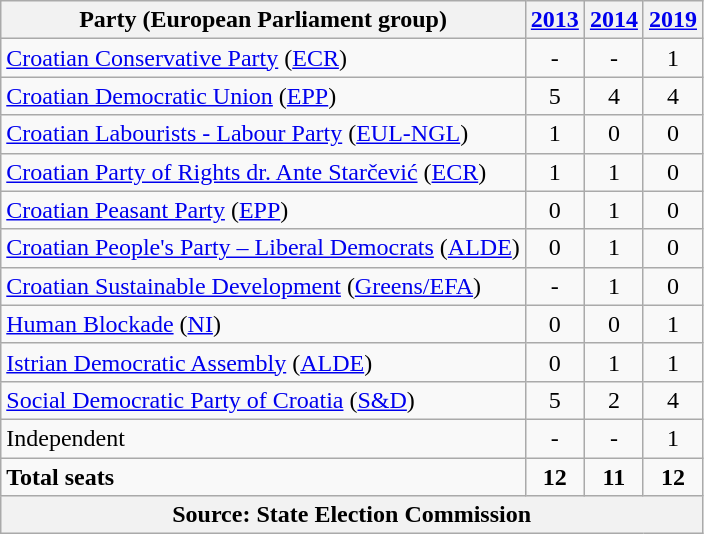<table class="wikitable sortable">
<tr>
<th>Party (European Parliament group)</th>
<th><a href='#'>2013</a></th>
<th><a href='#'>2014</a></th>
<th><a href='#'>2019</a></th>
</tr>
<tr align=center>
<td align=left><a href='#'>Croatian Conservative Party</a> (<a href='#'>ECR</a>)</td>
<td>-</td>
<td>-</td>
<td>1</td>
</tr>
<tr align=center>
<td align=left><a href='#'>Croatian Democratic Union</a> (<a href='#'>EPP</a>)</td>
<td>5</td>
<td>4</td>
<td>4</td>
</tr>
<tr align=center>
<td align=left><a href='#'>Croatian Labourists - Labour Party</a> (<a href='#'>EUL-NGL</a>)</td>
<td>1</td>
<td>0</td>
<td>0</td>
</tr>
<tr align=center>
<td align=left><a href='#'>Croatian Party of Rights dr. Ante Starčević</a> (<a href='#'>ECR</a>)</td>
<td>1</td>
<td>1</td>
<td>0</td>
</tr>
<tr align=center>
<td align=left><a href='#'>Croatian Peasant Party</a> (<a href='#'>EPP</a>)</td>
<td>0</td>
<td>1</td>
<td>0</td>
</tr>
<tr align=center>
<td align=left><a href='#'>Croatian People's Party – Liberal Democrats</a> (<a href='#'>ALDE</a>)</td>
<td>0</td>
<td>1</td>
<td>0</td>
</tr>
<tr align=center>
<td align=left><a href='#'>Croatian Sustainable Development</a> (<a href='#'>Greens/EFA</a>)</td>
<td>-</td>
<td>1</td>
<td>0</td>
</tr>
<tr align=center>
<td align=left><a href='#'>Human Blockade</a> (<a href='#'>NI</a>)</td>
<td>0</td>
<td>0</td>
<td>1</td>
</tr>
<tr align=center>
<td align=left><a href='#'>Istrian Democratic Assembly</a> (<a href='#'>ALDE</a>)</td>
<td>0</td>
<td>1</td>
<td>1</td>
</tr>
<tr align=center>
<td align=left><a href='#'>Social Democratic Party of Croatia</a> (<a href='#'>S&D</a>)</td>
<td>5</td>
<td>2</td>
<td>4</td>
</tr>
<tr align=center>
<td align=left>Independent</td>
<td>-</td>
<td>-</td>
<td>1</td>
</tr>
<tr align=center>
<td align=left><strong>Total seats</strong></td>
<td><strong>12</strong></td>
<td><strong>11</strong></td>
<td><strong>12</strong></td>
</tr>
<tr>
<th colspan=7>Source: State Election Commission</th>
</tr>
</table>
